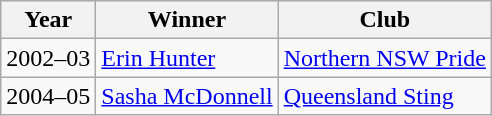<table class="wikitable">
<tr>
<th>Year</th>
<th>Winner</th>
<th>Club</th>
</tr>
<tr>
<td>2002–03</td>
<td><a href='#'>Erin Hunter</a></td>
<td><a href='#'>Northern NSW Pride</a></td>
</tr>
<tr>
<td>2004–05</td>
<td><a href='#'>Sasha McDonnell</a></td>
<td><a href='#'>Queensland Sting</a></td>
</tr>
</table>
